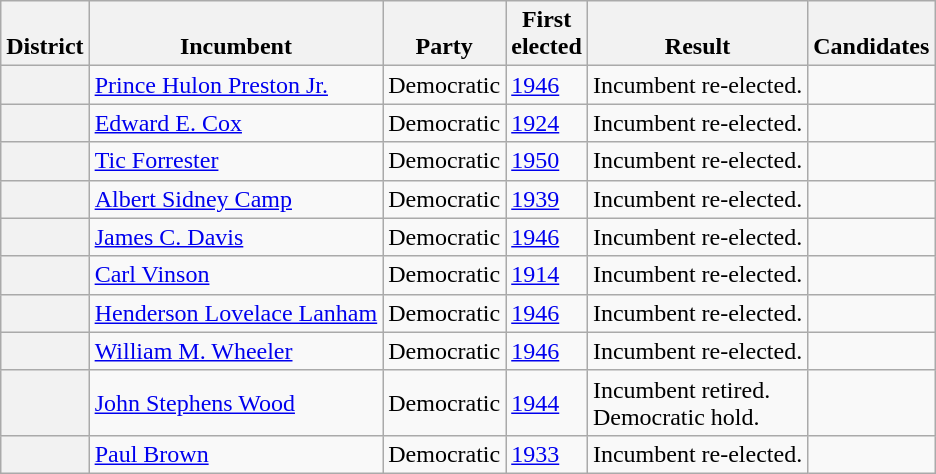<table class=wikitable>
<tr valign=bottom>
<th>District</th>
<th>Incumbent</th>
<th>Party</th>
<th>First<br>elected</th>
<th>Result</th>
<th>Candidates</th>
</tr>
<tr>
<th></th>
<td><a href='#'>Prince Hulon Preston Jr.</a></td>
<td>Democratic</td>
<td><a href='#'>1946</a></td>
<td>Incumbent re-elected.</td>
<td nowrap></td>
</tr>
<tr>
<th></th>
<td><a href='#'>Edward E. Cox</a></td>
<td>Democratic</td>
<td><a href='#'>1924</a></td>
<td>Incumbent re-elected.</td>
<td nowrap></td>
</tr>
<tr>
<th></th>
<td><a href='#'>Tic Forrester</a></td>
<td>Democratic</td>
<td><a href='#'>1950</a></td>
<td>Incumbent re-elected.</td>
<td nowrap></td>
</tr>
<tr>
<th></th>
<td><a href='#'>Albert Sidney Camp</a></td>
<td>Democratic</td>
<td><a href='#'>1939</a></td>
<td>Incumbent re-elected.</td>
<td nowrap></td>
</tr>
<tr>
<th></th>
<td><a href='#'>James C. Davis</a></td>
<td>Democratic</td>
<td><a href='#'>1946</a></td>
<td>Incumbent re-elected.</td>
<td nowrap></td>
</tr>
<tr>
<th></th>
<td><a href='#'>Carl Vinson</a></td>
<td>Democratic</td>
<td><a href='#'>1914</a></td>
<td>Incumbent re-elected.</td>
<td nowrap></td>
</tr>
<tr>
<th></th>
<td><a href='#'>Henderson Lovelace Lanham</a></td>
<td>Democratic</td>
<td><a href='#'>1946</a></td>
<td>Incumbent re-elected.</td>
<td nowrap></td>
</tr>
<tr>
<th></th>
<td><a href='#'>William M. Wheeler</a></td>
<td>Democratic</td>
<td><a href='#'>1946</a></td>
<td>Incumbent re-elected.</td>
<td nowrap></td>
</tr>
<tr>
<th></th>
<td><a href='#'>John Stephens Wood</a></td>
<td>Democratic</td>
<td><a href='#'>1944</a></td>
<td>Incumbent retired.<br>Democratic hold.</td>
<td nowrap></td>
</tr>
<tr>
<th></th>
<td><a href='#'>Paul Brown</a></td>
<td>Democratic</td>
<td><a href='#'>1933</a></td>
<td>Incumbent re-elected.</td>
<td nowrap></td>
</tr>
</table>
